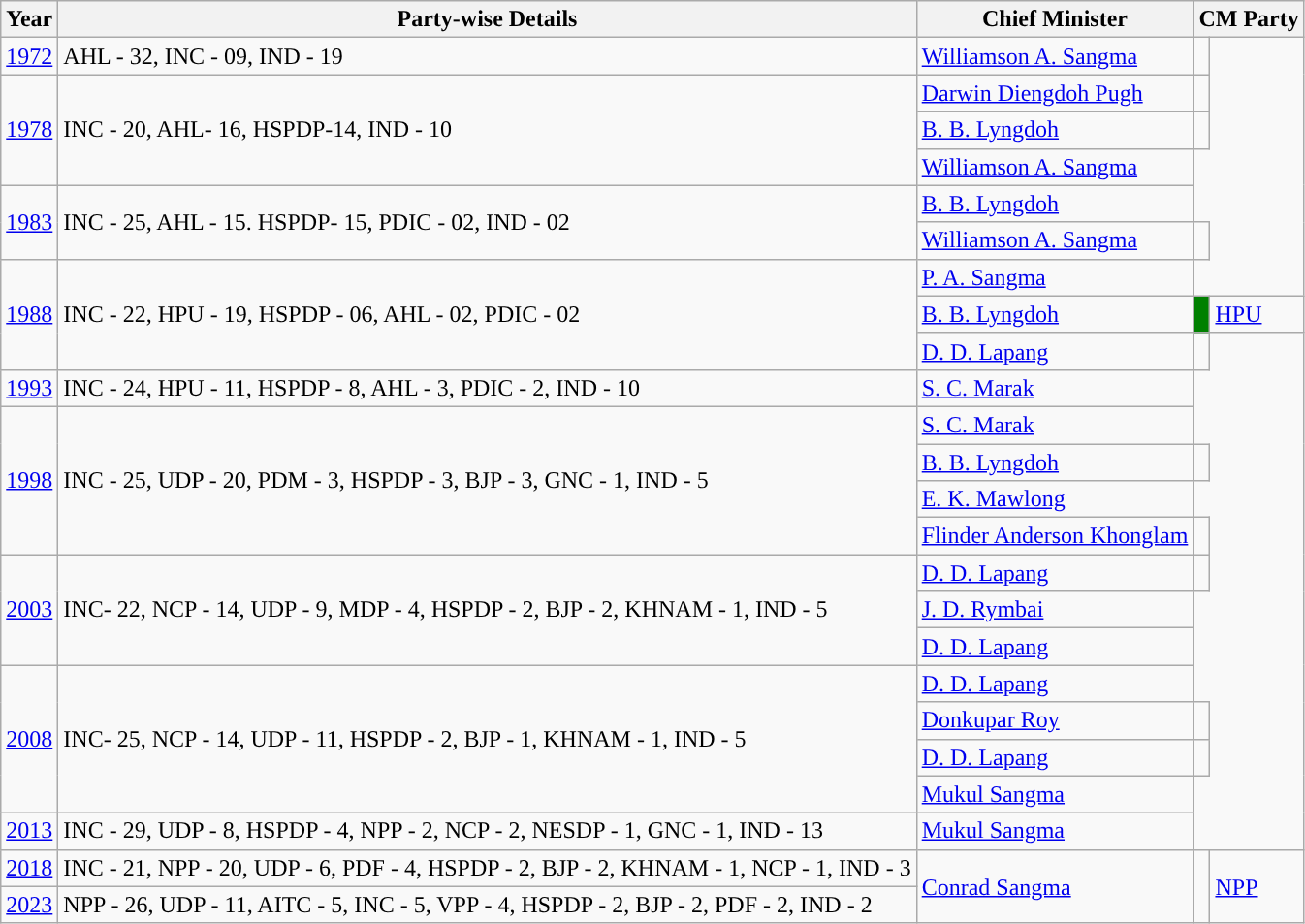<table class="wikitable sortable">
<tr>
<th>Year</th>
<th>Party-wise Details</th>
<th>Chief Minister</th>
<th colspan=2>CM Party</th>
</tr>
<tr>
<td><a href='#'>1972</a></td>
<td>AHL - 32, INC - 09, IND - 19</td>
<td><a href='#'>Williamson A. Sangma</a></td>
<td></td>
</tr>
<tr>
<td rowspan="3"><a href='#'>1978</a></td>
<td rowspan="3">INC - 20, AHL- 16, HSPDP-14, IND - 10</td>
<td><a href='#'>Darwin Diengdoh Pugh</a></td>
<td></td>
</tr>
<tr>
<td><a href='#'>B. B. Lyngdoh</a></td>
<td></td>
</tr>
<tr>
<td><a href='#'>Williamson A. Sangma</a></td>
</tr>
<tr>
<td rowspan="2"><a href='#'>1983</a></td>
<td rowspan="2">INC - 25, AHL - 15. HSPDP- 15, PDIC - 02, IND - 02</td>
<td><a href='#'>B. B. Lyngdoh</a></td>
</tr>
<tr>
<td><a href='#'>Williamson A. Sangma</a></td>
<td></td>
</tr>
<tr>
<td rowspan="3"><a href='#'>1988</a></td>
<td rowspan="3">INC - 22, HPU - 19, HSPDP - 06, AHL - 02, PDIC - 02</td>
<td><a href='#'>P. A. Sangma</a></td>
</tr>
<tr>
<td><a href='#'>B. B. Lyngdoh</a></td>
<td width="4px" style="background-color: green"></td>
<td><a href='#'>HPU</a></td>
</tr>
<tr>
<td><a href='#'>D. D. Lapang</a></td>
<td></td>
</tr>
<tr>
<td><a href='#'>1993</a></td>
<td>INC - 24, HPU - 11, HSPDP - 8, AHL - 3, PDIC - 2, IND - 10</td>
<td><a href='#'>S. C. Marak</a></td>
</tr>
<tr>
<td rowspan="4"><a href='#'>1998</a></td>
<td rowspan="4">INC - 25, UDP - 20, PDM - 3, HSPDP - 3, BJP - 3, GNC - 1, IND - 5</td>
<td><a href='#'>S. C. Marak</a></td>
</tr>
<tr>
<td><a href='#'>B. B. Lyngdoh</a></td>
<td></td>
</tr>
<tr>
<td><a href='#'>E. K. Mawlong</a></td>
</tr>
<tr>
<td><a href='#'>Flinder Anderson Khonglam</a></td>
<td></td>
</tr>
<tr>
<td rowspan="3"><a href='#'>2003</a></td>
<td rowspan="3">INC-  22, NCP - 14, UDP - 9, MDP - 4, HSPDP - 2, BJP - 2, KHNAM - 1, IND - 5</td>
<td><a href='#'>D. D. Lapang</a></td>
<td></td>
</tr>
<tr>
<td><a href='#'>J. D. Rymbai</a></td>
</tr>
<tr>
<td><a href='#'>D. D. Lapang</a></td>
</tr>
<tr>
<td rowspan="4"><a href='#'>2008</a></td>
<td rowspan="4">INC-  25, NCP - 14, UDP - 11, HSPDP - 2, BJP - 1, KHNAM - 1, IND - 5</td>
<td><a href='#'>D. D. Lapang</a></td>
</tr>
<tr>
<td><a href='#'>Donkupar Roy</a></td>
<td></td>
</tr>
<tr>
<td><a href='#'>D. D. Lapang</a></td>
<td></td>
</tr>
<tr>
<td><a href='#'>Mukul Sangma</a></td>
</tr>
<tr>
<td><a href='#'>2013</a></td>
<td>INC - 29, UDP - 8, HSPDP - 4, NPP - 2, NCP - 2, NESDP - 1, GNC - 1, IND - 13</td>
<td><a href='#'>Mukul Sangma</a></td>
</tr>
<tr>
<td><a href='#'>2018</a></td>
<td>INC - 21, NPP - 20, UDP - 6, PDF - 4, HSPDP - 2, BJP - 2, KHNAM - 1, NCP - 1, IND -  3</td>
<td rowspan="2"><a href='#'>Conrad Sangma</a></td>
<td rowspan="2" style="background-color: "></td>
<td rowspan="2"><a href='#'>NPP</a></td>
</tr>
<tr>
<td><a href='#'>2023</a></td>
<td>NPP - 26, UDP - 11, AITC - 5, INC - 5, VPP - 4, HSPDP - 2, BJP - 2, PDF - 2, IND - 2</td>
</tr>
</table>
